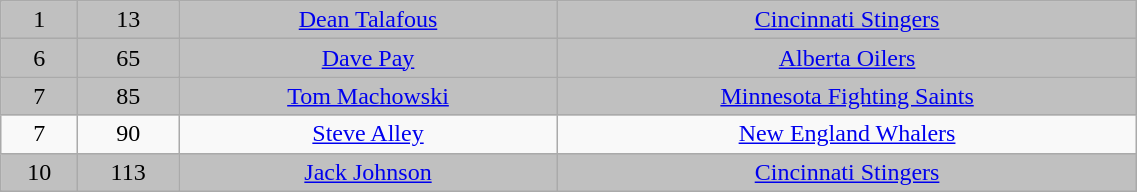<table class="wikitable" width="60%">
<tr align="center" bgcolor="C0C0C0">
<td>1</td>
<td>13</td>
<td><a href='#'>Dean Talafous</a></td>
<td><a href='#'>Cincinnati Stingers</a></td>
</tr>
<tr align="center" bgcolor="C0C0C0">
<td>6</td>
<td>65</td>
<td><a href='#'>Dave Pay</a></td>
<td><a href='#'>Alberta Oilers</a></td>
</tr>
<tr align="center" bgcolor="C0C0C0">
<td>7</td>
<td>85</td>
<td><a href='#'>Tom Machowski</a></td>
<td><a href='#'>Minnesota Fighting Saints</a></td>
</tr>
<tr align="center" bgcolor="">
<td>7</td>
<td>90</td>
<td><a href='#'>Steve Alley</a></td>
<td><a href='#'>New England Whalers</a></td>
</tr>
<tr align="center" bgcolor="C0C0C0">
<td>10</td>
<td>113</td>
<td><a href='#'>Jack Johnson</a></td>
<td><a href='#'>Cincinnati Stingers</a></td>
</tr>
<tr align="center" bgcolor="">
</tr>
</table>
